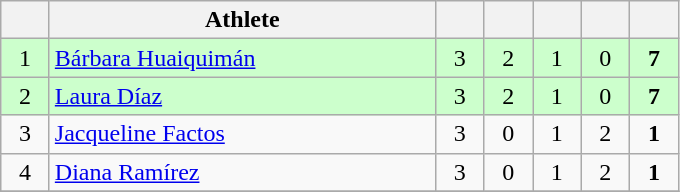<table class="wikitable" style="text-align: center; font-size:100% ">
<tr>
<th width=25></th>
<th width=250>Athlete</th>
<th width=25></th>
<th width=25></th>
<th width=25></th>
<th width=25></th>
<th width=25></th>
</tr>
<tr bgcolor="ccffcc">
<td>1</td>
<td align=left> <a href='#'>Bárbara Huaiquimán</a></td>
<td>3</td>
<td>2</td>
<td>1</td>
<td>0</td>
<td><strong>7</strong></td>
</tr>
<tr bgcolor="ccffcc">
<td>2</td>
<td align=left> <a href='#'>Laura Díaz</a></td>
<td>3</td>
<td>2</td>
<td>1</td>
<td>0</td>
<td><strong>7</strong></td>
</tr>
<tr>
<td>3</td>
<td align=left> <a href='#'>Jacqueline Factos</a></td>
<td>3</td>
<td>0</td>
<td>1</td>
<td>2</td>
<td><strong>1</strong></td>
</tr>
<tr>
<td>4</td>
<td align=left> <a href='#'>Diana Ramírez</a></td>
<td>3</td>
<td>0</td>
<td>1</td>
<td>2</td>
<td><strong>1</strong></td>
</tr>
<tr>
</tr>
</table>
